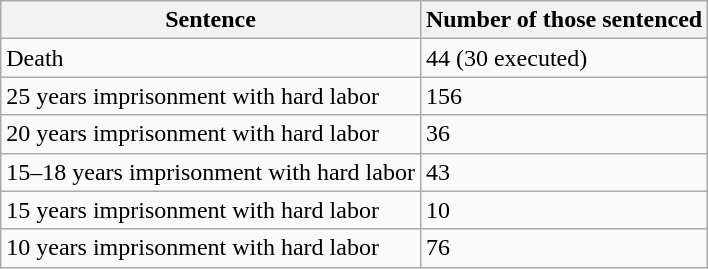<table class="wikitable">
<tr>
<th>Sentence</th>
<th>Number of those sentenced</th>
</tr>
<tr>
<td>Death</td>
<td>44 (30 executed)</td>
</tr>
<tr>
<td>25 years imprisonment with hard labor</td>
<td>156</td>
</tr>
<tr>
<td>20 years imprisonment with hard labor</td>
<td>36</td>
</tr>
<tr>
<td>15–18 years imprisonment with hard labor</td>
<td>43</td>
</tr>
<tr>
<td>15 years imprisonment with hard labor</td>
<td>10</td>
</tr>
<tr>
<td>10 years imprisonment with hard labor</td>
<td>76</td>
</tr>
</table>
